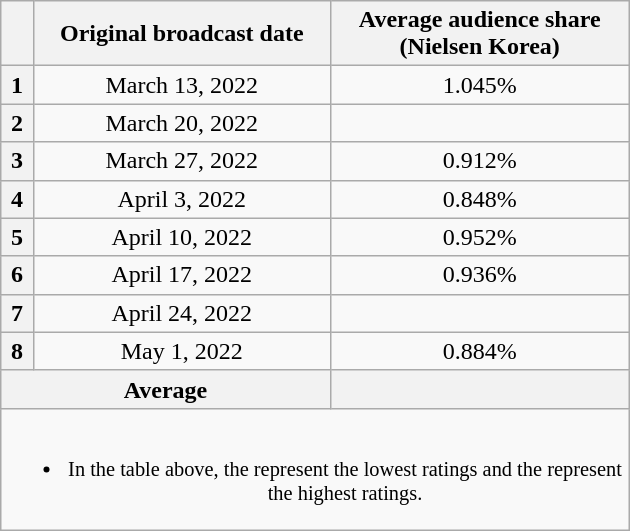<table class="wikitable" style="width:420px; text-align:center">
<tr>
<th scope="col"></th>
<th scope="col">Original broadcast date</th>
<th scope="col" style="width:12em">Average audience share<br>(Nielsen Korea)</th>
</tr>
<tr>
<th scope="col">1</th>
<td>March 13, 2022</td>
<td>1.045% </td>
</tr>
<tr>
<th scope="col">2</th>
<td>March 20, 2022</td>
<td> </td>
</tr>
<tr>
<th scope="col">3</th>
<td>March 27, 2022</td>
<td>0.912% </td>
</tr>
<tr>
<th scope="col">4</th>
<td>April 3, 2022</td>
<td>0.848% </td>
</tr>
<tr>
<th scope="col">5</th>
<td>April 10, 2022</td>
<td>0.952% </td>
</tr>
<tr>
<th scope="col">6</th>
<td>April 17, 2022</td>
<td>0.936% </td>
</tr>
<tr>
<th scope="col">7</th>
<td>April 24, 2022</td>
<td> </td>
</tr>
<tr>
<th scope="col">8</th>
<td>May 1, 2022</td>
<td>0.884% </td>
</tr>
<tr>
<th scope="col" colspan="2">Average</th>
<th scope="col"></th>
</tr>
<tr>
<td colspan="3" style="font-size:85%"><br><ul><li>In the table above, the <strong></strong> represent the lowest ratings and the <strong></strong> represent the highest ratings.</li></ul></td>
</tr>
</table>
